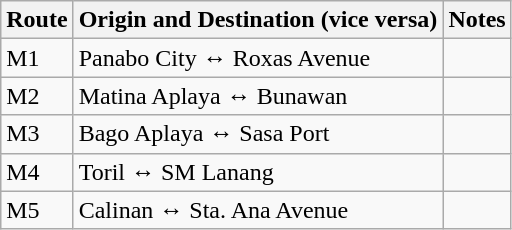<table class="wikitable">
<tr>
<th>Route</th>
<th>Origin and Destination (vice versa)</th>
<th>Notes</th>
</tr>
<tr>
<td>M1</td>
<td>Panabo City ↔ Roxas Avenue</td>
<td></td>
</tr>
<tr>
<td>M2</td>
<td>Matina Aplaya ↔ Bunawan</td>
<td></td>
</tr>
<tr>
<td>M3</td>
<td>Bago Aplaya ↔ Sasa Port</td>
<td></td>
</tr>
<tr>
<td>M4</td>
<td>Toril ↔ SM Lanang</td>
<td></td>
</tr>
<tr>
<td>M5</td>
<td>Calinan  ↔ Sta. Ana Avenue</td>
<td></td>
</tr>
</table>
